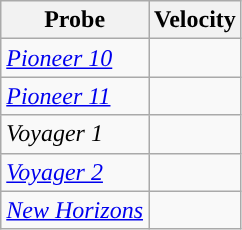<table class="wikitable floatright">
<tr>
<th>Probe</th>
<th>Velocity </th>
</tr>
<tr>
<td><em><a href='#'>Pioneer 10</a></em></td>
<td></td>
</tr>
<tr>
<td><em><a href='#'>Pioneer 11</a></em></td>
<td></td>
</tr>
<tr>
<td><em>Voyager 1</em></td>
<td></td>
</tr>
<tr>
<td><em><a href='#'>Voyager 2</a></em></td>
<td></td>
</tr>
<tr>
<td><em><a href='#'>New Horizons</a></em></td>
<td></td>
</tr>
</table>
